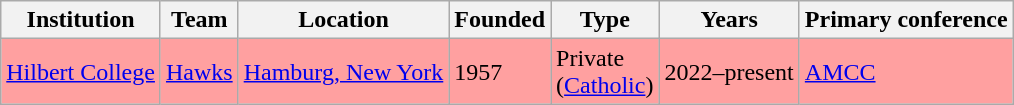<table class="sortable wikitable">
<tr>
<th>Institution</th>
<th>Team</th>
<th>Location</th>
<th>Founded</th>
<th>Type</th>
<th>Years</th>
<th>Primary conference</th>
</tr>
<tr bgcolor=#ffa0a0>
<td><a href='#'>Hilbert College</a></td>
<td><a href='#'>Hawks</a></td>
<td><a href='#'>Hamburg, New York</a></td>
<td>1957</td>
<td>Private<br>(<a href='#'>Catholic</a>)</td>
<td>2022–present</td>
<td><a href='#'>AMCC</a></td>
</tr>
</table>
